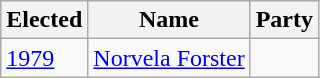<table class="wikitable">
<tr>
<th>Elected</th>
<th>Name</th>
<th colspan=2>Party</th>
</tr>
<tr>
<td><a href='#'>1979</a></td>
<td><a href='#'>Norvela Forster</a></td>
<td></td>
</tr>
</table>
